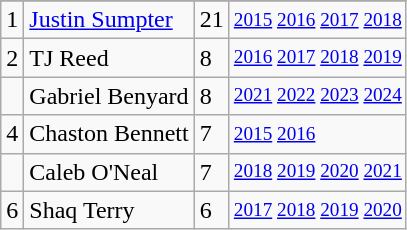<table class="wikitable">
<tr>
</tr>
<tr>
<td>1</td>
<td><a href='#'>Justin Sumpter</a></td>
<td>21</td>
<td style="font-size:80%;"><a href='#'>2015</a> <a href='#'>2016</a> <a href='#'>2017</a> <a href='#'>2018</a></td>
</tr>
<tr>
<td>2</td>
<td>TJ Reed</td>
<td>8</td>
<td style="font-size:80%;"><a href='#'>2016</a> <a href='#'>2017</a> <a href='#'>2018</a> <a href='#'>2019</a></td>
</tr>
<tr>
<td></td>
<td>Gabriel Benyard</td>
<td>8</td>
<td style="font-size:80%;"><a href='#'>2021</a> <a href='#'>2022</a> <a href='#'>2023</a> <a href='#'>2024</a></td>
</tr>
<tr>
<td>4</td>
<td>Chaston Bennett</td>
<td>7</td>
<td style="font-size:80%;"><a href='#'>2015</a> <a href='#'>2016</a></td>
</tr>
<tr>
<td></td>
<td>Caleb O'Neal</td>
<td>7</td>
<td style="font-size:80%;"><a href='#'>2018</a> <a href='#'>2019</a> <a href='#'>2020</a> <a href='#'>2021</a></td>
</tr>
<tr>
<td>6</td>
<td>Shaq Terry</td>
<td>6</td>
<td style="font-size:80%;"><a href='#'>2017</a> <a href='#'>2018</a> <a href='#'>2019</a> <a href='#'>2020</a></td>
</tr>
</table>
